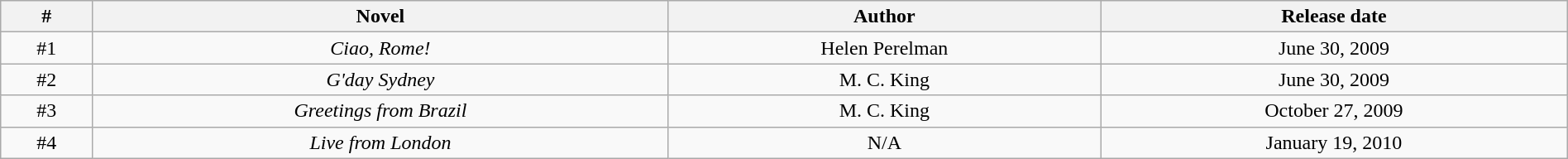<table class="wikitable sortable" width="100%" border="1" style="font-size: 100%; text-align:center">
<tr>
<th>#</th>
<th>Novel</th>
<th>Author</th>
<th>Release date</th>
</tr>
<tr>
<td>#1</td>
<td><em>Ciao, Rome!</em></td>
<td>Helen Perelman</td>
<td>June 30, 2009</td>
</tr>
<tr>
<td>#2</td>
<td><em>G'day Sydney</em></td>
<td>M. C. King</td>
<td>June 30, 2009</td>
</tr>
<tr>
<td>#3</td>
<td><em>Greetings from Brazil</em></td>
<td>M. C. King</td>
<td>October 27, 2009</td>
</tr>
<tr>
<td>#4</td>
<td><em>Live from London</em></td>
<td>N/A</td>
<td>January 19, 2010</td>
</tr>
</table>
